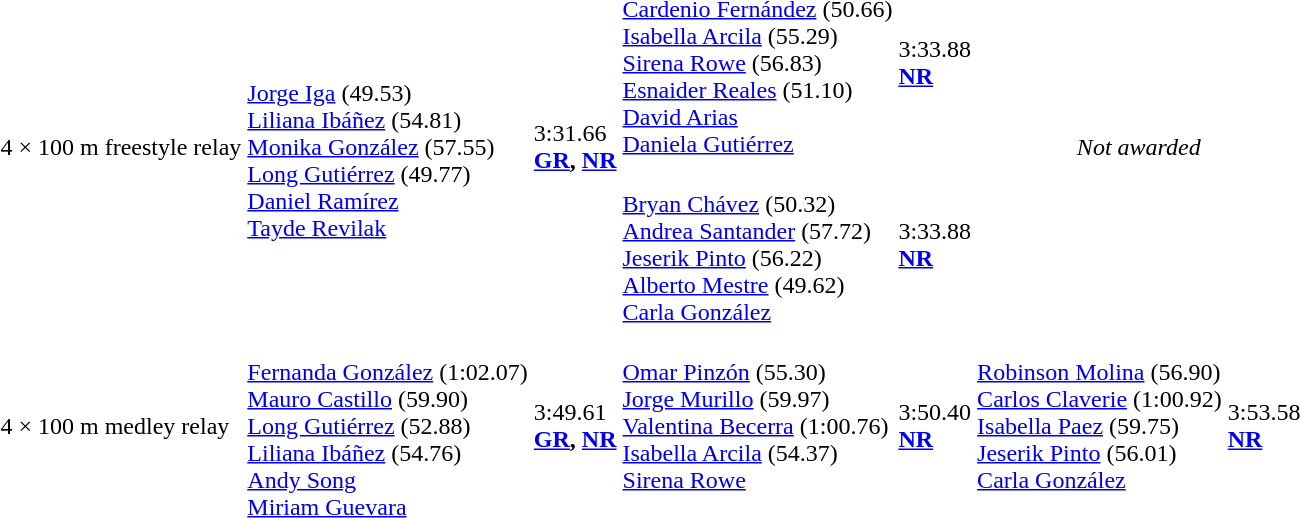<table>
<tr>
<td rowspan=2>4 × 100 m freestyle relay</td>
<td rowspan=2><br><a href='#'>Jorge Iga</a> (49.53)<br><a href='#'>Liliana Ibáñez</a> (54.81)<br><a href='#'>Monika González</a> (57.55)<br><a href='#'>Long Gutiérrez</a> (49.77)<br><a href='#'>Daniel Ramírez</a><br><a href='#'>Tayde Revilak</a></td>
<td rowspan=2>3:31.66<br><strong><a href='#'>GR</a>, <a href='#'>NR</a></strong></td>
<td><br><a href='#'>Cardenio Fernández</a> (50.66)<br><a href='#'>Isabella Arcila</a> (55.29)<br><a href='#'>Sirena Rowe</a> (56.83)<br><a href='#'>Esnaider Reales</a> (51.10)<br><a href='#'>David Arias</a><br><a href='#'>Daniela Gutiérrez</a></td>
<td>3:33.88<br><strong><a href='#'>NR</a></strong></td>
<td colspan=2 rowspan=2 align=center><em>Not awarded</em></td>
</tr>
<tr>
<td><br><a href='#'>Bryan Chávez</a> (50.32)<br><a href='#'>Andrea Santander</a> (57.72)<br><a href='#'>Jeserik Pinto</a> (56.22)<br><a href='#'>Alberto Mestre</a> (49.62)<br><a href='#'>Carla González</a></td>
<td>3:33.88<br><strong><a href='#'>NR</a></strong></td>
</tr>
<tr>
<td>4 × 100 m medley relay</td>
<td valign=top><br><a href='#'>Fernanda González</a> (1:02.07)<br><a href='#'>Mauro Castillo</a> (59.90)<br><a href='#'>Long Gutiérrez</a> (52.88)<br><a href='#'>Liliana Ibáñez</a> (54.76)<br><a href='#'>Andy Song</a><br><a href='#'>Miriam Guevara</a></td>
<td>3:49.61<br><strong><a href='#'>GR</a>, <a href='#'>NR</a></strong></td>
<td valign=top><br><a href='#'>Omar Pinzón</a> (55.30)<br><a href='#'>Jorge Murillo</a> (59.97)<br><a href='#'>Valentina Becerra</a> (1:00.76)<br><a href='#'>Isabella Arcila</a> (54.37)<br><a href='#'>Sirena Rowe</a></td>
<td>3:50.40<br><strong><a href='#'>NR</a></strong></td>
<td valign=top><br><a href='#'>Robinson Molina</a> (56.90)<br><a href='#'>Carlos Claverie</a> (1:00.92)<br><a href='#'>Isabella Paez</a> (59.75)<br><a href='#'>Jeserik Pinto</a> (56.01)<br><a href='#'>Carla González</a></td>
<td>3:53.58<br><strong><a href='#'>NR</a></strong></td>
</tr>
</table>
